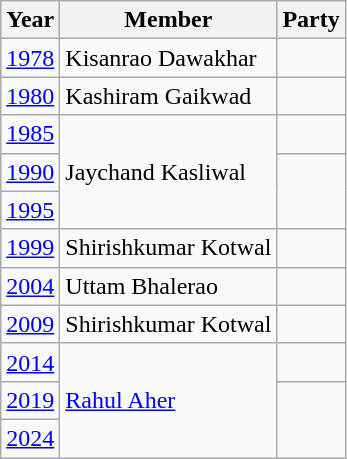<table class="wikitable">
<tr>
<th>Year</th>
<th>Member</th>
<th colspan=2>Party</th>
</tr>
<tr>
<td><a href='#'>1978</a></td>
<td>Kisanrao Dawakhar</td>
<td></td>
</tr>
<tr>
<td><a href='#'>1980</a></td>
<td>Kashiram Gaikwad</td>
<td></td>
</tr>
<tr>
<td><a href='#'>1985</a></td>
<td rowspan="3">Jaychand Kasliwal</td>
<td></td>
</tr>
<tr>
<td><a href='#'>1990</a></td>
</tr>
<tr>
<td><a href='#'>1995</a></td>
</tr>
<tr>
<td><a href='#'>1999</a></td>
<td>Shirishkumar Kotwal</td>
<td></td>
</tr>
<tr>
<td><a href='#'>2004</a></td>
<td>Uttam Bhalerao</td>
</tr>
<tr>
<td><a href='#'>2009</a></td>
<td>Shirishkumar Kotwal</td>
<td></td>
</tr>
<tr>
<td><a href='#'>2014</a></td>
<td rowspan="3"><a href='#'>Rahul Aher</a></td>
<td></td>
</tr>
<tr>
<td><a href='#'>2019</a></td>
</tr>
<tr>
<td><a href='#'>2024</a></td>
</tr>
</table>
